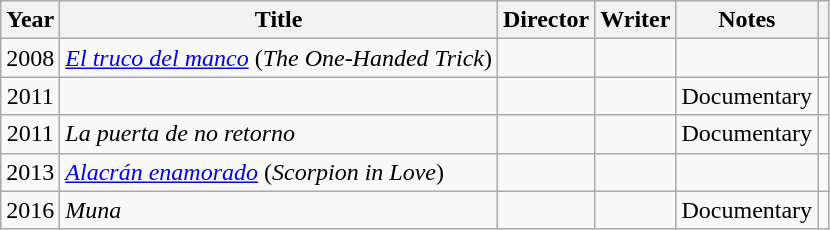<table class="wikitable sortable">
<tr>
<th>Year</th>
<th>Title</th>
<th>Director</th>
<th>Writer</th>
<th>Notes</th>
<th></th>
</tr>
<tr>
<td align = "center">2008</td>
<td><em><a href='#'>El truco del manco</a></em> (<em>The One-Handed Trick</em>)</td>
<td></td>
<td></td>
<td></td>
<td align = "center"></td>
</tr>
<tr>
<td align = "center">2011</td>
<td><em></em></td>
<td></td>
<td></td>
<td>Documentary</td>
<td align = "center"></td>
</tr>
<tr>
<td align = "center">2011</td>
<td><em>La puerta de no retorno</em></td>
<td></td>
<td></td>
<td>Documentary</td>
<td align = "center"></td>
</tr>
<tr>
<td align = "center">2013</td>
<td><em><a href='#'>Alacrán enamorado</a></em> (<em>Scorpion in Love</em>)</td>
<td></td>
<td></td>
<td></td>
<td align = "center"></td>
</tr>
<tr>
<td align = "center">2016</td>
<td><em>Muna</em></td>
<td></td>
<td></td>
<td>Documentary</td>
<td align = "center"></td>
</tr>
</table>
